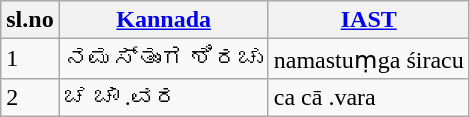<table class="wikitable">
<tr>
<th>sl.no</th>
<th><a href='#'>Kannada</a></th>
<th><a href='#'>IAST</a></th>
</tr>
<tr>
<td>1</td>
<td>ನಮಸ್ತುಂಗ ಶಿರಚು</td>
<td>namastuṃga śiracu</td>
</tr>
<tr>
<td>2</td>
<td>ಚ ಚಾ .ವರ</td>
<td>ca cā .vara</td>
</tr>
</table>
